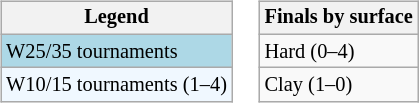<table>
<tr valign=top>
<td><br><table class=wikitable style="font-size:85%;">
<tr>
<th>Legend</th>
</tr>
<tr style="background:lightblue;">
<td>W25/35 tournaments</td>
</tr>
<tr style="background:#f0f8ff;">
<td>W10/15 tournaments (1–4)</td>
</tr>
</table>
</td>
<td><br><table class=wikitable style="font-size:85%;">
<tr>
<th>Finals by surface</th>
</tr>
<tr>
<td>Hard (0–4)</td>
</tr>
<tr>
<td>Clay (1–0)</td>
</tr>
</table>
</td>
</tr>
</table>
